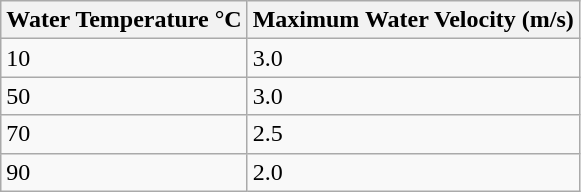<table class="wikitable">
<tr>
<th>Water Temperature °C</th>
<th>Maximum Water Velocity (m/s)</th>
</tr>
<tr>
<td>10</td>
<td>3.0</td>
</tr>
<tr>
<td>50</td>
<td>3.0</td>
</tr>
<tr>
<td>70</td>
<td>2.5</td>
</tr>
<tr>
<td>90</td>
<td>2.0</td>
</tr>
</table>
